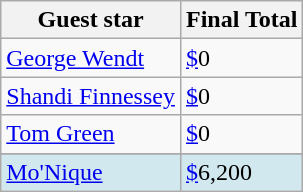<table class="wikitable">
<tr>
<th>Guest star</th>
<th>Final Total</th>
</tr>
<tr>
<td><a href='#'>George Wendt</a></td>
<td><a href='#'>$</a>0</td>
</tr>
<tr>
<td><a href='#'>Shandi Finnessey</a></td>
<td><a href='#'>$</a>0</td>
</tr>
<tr>
<td><a href='#'>Tom Green</a></td>
<td><a href='#'>$</a>0</td>
</tr>
<tr>
</tr>
<tr style="background:#D1E8EF;">
<td><a href='#'>Mo'Nique</a></td>
<td><a href='#'>$</a>6,200</td>
</tr>
</table>
